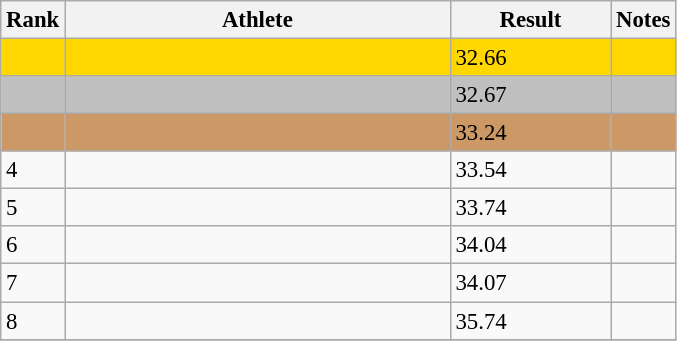<table class="wikitable" style="font-size:95%" style="width:35em;" style="text-align:center">
<tr>
<th>Rank</th>
<th width=250>Athlete</th>
<th width=100>Result</th>
<th>Notes</th>
</tr>
<tr bgcolor=gold>
<td></td>
<td align=left></td>
<td>32.66</td>
<td></td>
</tr>
<tr bgcolor=silver>
<td></td>
<td align=left></td>
<td>32.67</td>
<td></td>
</tr>
<tr bgcolor=cc9966>
<td></td>
<td align=left></td>
<td>33.24</td>
<td></td>
</tr>
<tr>
<td>4</td>
<td align=left></td>
<td>33.54</td>
<td></td>
</tr>
<tr>
<td>5</td>
<td align=left></td>
<td>33.74</td>
<td></td>
</tr>
<tr>
<td>6</td>
<td align=left></td>
<td>34.04</td>
<td></td>
</tr>
<tr>
<td>7</td>
<td align=left></td>
<td>34.07</td>
<td></td>
</tr>
<tr>
<td>8</td>
<td align=left></td>
<td>35.74</td>
<td></td>
</tr>
<tr>
</tr>
</table>
